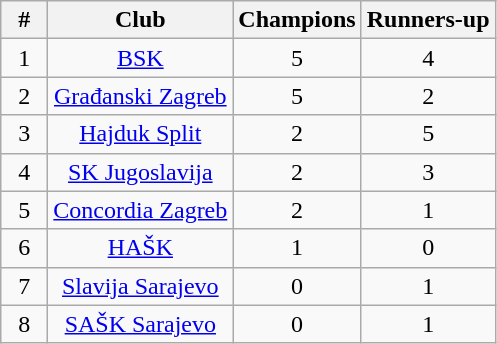<table class="wikitable sortable" style="text-align:center">
<tr>
<th>#</th>
<th>Club</th>
<th>Champions</th>
<th>Runners-up</th>
</tr>
<tr>
<td>  1  </td>
<td> <a href='#'>BSK</a> </td>
<td>5</td>
<td>4</td>
</tr>
<tr>
<td>2</td>
<td><a href='#'>Građanski Zagreb</a></td>
<td>5</td>
<td>2</td>
</tr>
<tr>
<td>3</td>
<td><a href='#'>Hajduk Split</a></td>
<td>2</td>
<td>5</td>
</tr>
<tr>
<td>4</td>
<td><a href='#'>SK Jugoslavija</a></td>
<td>2</td>
<td>3</td>
</tr>
<tr>
<td>5</td>
<td><a href='#'>Concordia Zagreb</a></td>
<td>2</td>
<td>1</td>
</tr>
<tr>
<td>6</td>
<td><a href='#'>HAŠK</a></td>
<td>1</td>
<td>0</td>
</tr>
<tr>
<td>7</td>
<td><a href='#'>Slavija Sarajevo</a></td>
<td>0</td>
<td>1</td>
</tr>
<tr>
<td>8</td>
<td><a href='#'>SAŠK Sarajevo</a></td>
<td>0</td>
<td>1</td>
</tr>
</table>
